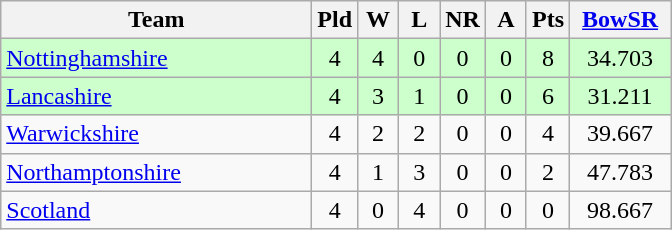<table class="wikitable" style="text-align: center;">
<tr>
<th width=200>Team</th>
<th width=20>Pld</th>
<th width=20>W</th>
<th width=20>L</th>
<th width=20>NR</th>
<th width=20>A</th>
<th width=20>Pts</th>
<th width=60><a href='#'>BowSR</a></th>
</tr>
<tr bgcolor="#ccffcc">
<td align=left><a href='#'>Nottinghamshire</a></td>
<td>4</td>
<td>4</td>
<td>0</td>
<td>0</td>
<td>0</td>
<td>8</td>
<td>34.703</td>
</tr>
<tr bgcolor="#ccffcc">
<td align=left><a href='#'>Lancashire</a></td>
<td>4</td>
<td>3</td>
<td>1</td>
<td>0</td>
<td>0</td>
<td>6</td>
<td>31.211</td>
</tr>
<tr>
<td align=left><a href='#'>Warwickshire</a></td>
<td>4</td>
<td>2</td>
<td>2</td>
<td>0</td>
<td>0</td>
<td>4</td>
<td>39.667</td>
</tr>
<tr>
<td align=left><a href='#'>Northamptonshire</a></td>
<td>4</td>
<td>1</td>
<td>3</td>
<td>0</td>
<td>0</td>
<td>2</td>
<td>47.783</td>
</tr>
<tr>
<td align=left><a href='#'>Scotland</a></td>
<td>4</td>
<td>0</td>
<td>4</td>
<td>0</td>
<td>0</td>
<td>0</td>
<td>98.667</td>
</tr>
</table>
